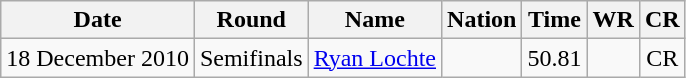<table class="wikitable" style="text-align:center">
<tr>
<th>Date</th>
<th>Round</th>
<th>Name</th>
<th>Nation</th>
<th>Time</th>
<th>WR</th>
<th>CR</th>
</tr>
<tr>
<td>18 December 2010</td>
<td>Semifinals</td>
<td align="left"><a href='#'>Ryan Lochte</a></td>
<td align="left"></td>
<td>50.81</td>
<td></td>
<td>CR</td>
</tr>
</table>
